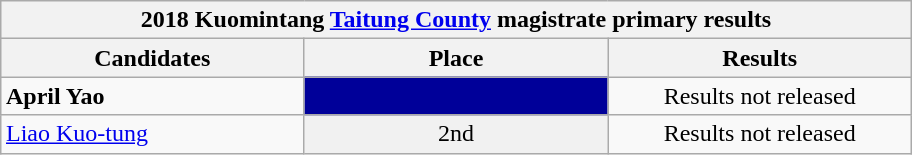<table class="wikitable collapsible" style="margin:1em auto;">
<tr>
<th colspan="5" width=600>2018 Kuomintang <a href='#'>Taitung County</a> magistrate primary results</th>
</tr>
<tr>
<th width=80>Candidates</th>
<th width=80>Place</th>
<th width=80>Results</th>
</tr>
<tr>
<td><strong>April Yao</strong></td>
<td style="background: #000099; text-align:center"><strong></strong></td>
<td style="text-align:center">Results not released</td>
</tr>
<tr>
<td><a href='#'>Liao Kuo-tung</a></td>
<td style="background: #f1f1f1; text-align:center">2nd</td>
<td style="text-align:center">Results not released</td>
</tr>
</table>
